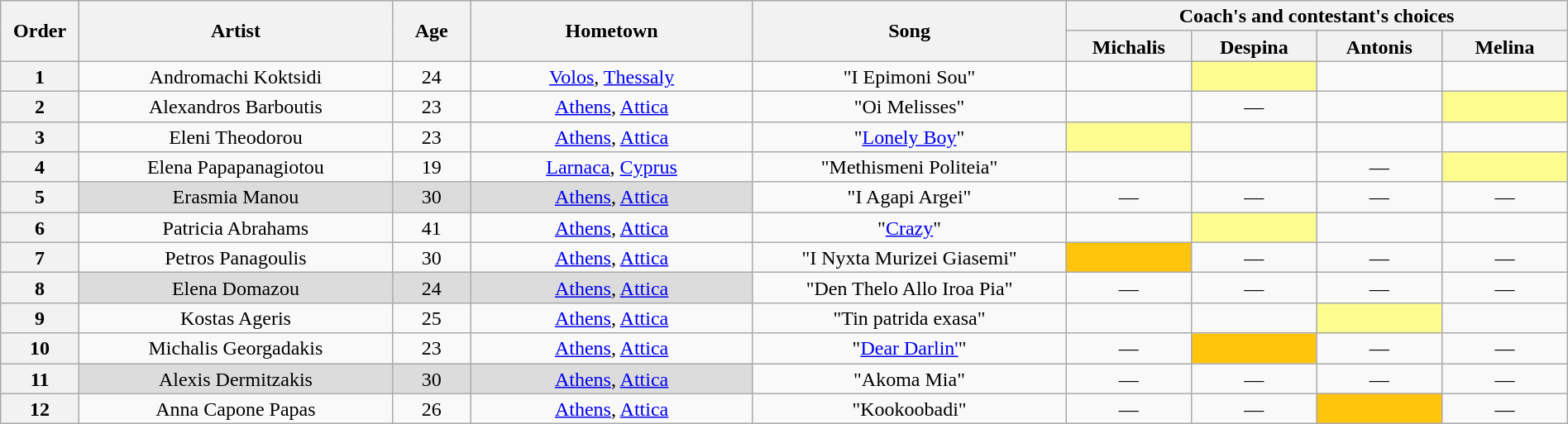<table class="wikitable" style="text-align:center; line-height:17px; width:100%;">
<tr>
<th scope="col" rowspan="2" width="05%">Order</th>
<th scope="col" rowspan="2" width="20%">Artist</th>
<th scope="col" rowspan="2" width="05%">Age</th>
<th scope="col" rowspan="2" width="18%">Hometown</th>
<th scope="col" rowspan="2" width="20%">Song</th>
<th scope="col" colspan="4" width="32%">Coach's and contestant's choices</th>
</tr>
<tr>
<th width="08%">Michalis</th>
<th width="08%">Despina</th>
<th width="08%">Antonis</th>
<th width="08%">Melina</th>
</tr>
<tr>
<th>1</th>
<td>Andromachi Koktsidi</td>
<td>24</td>
<td><a href='#'>Volos</a>, <a href='#'>Thessaly</a></td>
<td>"I Epimoni Sou"</td>
<td></td>
<td style="background: #fdfc8f;"></td>
<td></td>
<td></td>
</tr>
<tr>
<th>2</th>
<td>Alexandros Barboutis</td>
<td>23</td>
<td><a href='#'>Athens</a>, <a href='#'>Attica</a></td>
<td>"Oi Melisses"</td>
<td></td>
<td>—</td>
<td></td>
<td style="background: #fdfc8f;"></td>
</tr>
<tr>
<th>3</th>
<td>Eleni Theodorou</td>
<td>23</td>
<td><a href='#'>Athens</a>, <a href='#'>Attica</a></td>
<td>"<a href='#'>Lonely Boy</a>"</td>
<td style="background: #fdfc8f;"></td>
<td></td>
<td></td>
<td></td>
</tr>
<tr>
<th>4</th>
<td>Elena Papapanagiotou</td>
<td>19</td>
<td><a href='#'>Larnaca</a>, <a href='#'>Cyprus</a></td>
<td>"Methismeni Politeia"</td>
<td></td>
<td></td>
<td>—</td>
<td style="background: #fdfc8f;"></td>
</tr>
<tr>
<th>5</th>
<td style="background: #DCDCDC;">Erasmia Manou</td>
<td style="background: #DCDCDC;">30</td>
<td style="background: #DCDCDC;"><a href='#'>Athens</a>, <a href='#'>Attica</a></td>
<td>"I Agapi Argei"</td>
<td>—</td>
<td>—</td>
<td>—</td>
<td>—</td>
</tr>
<tr>
<th>6</th>
<td>Patricia Abrahams</td>
<td>41</td>
<td><a href='#'>Athens</a>, <a href='#'>Attica</a></td>
<td>"<a href='#'>Crazy</a>"</td>
<td></td>
<td style="background: #fdfc8f;"></td>
<td></td>
<td></td>
</tr>
<tr>
<th>7</th>
<td>Petros Panagoulis</td>
<td>30</td>
<td><a href='#'>Athens</a>, <a href='#'>Attica</a></td>
<td>"I Nyxta Murizei Giasemi"</td>
<td style="background: #FFC40C"></td>
<td>—</td>
<td>—</td>
<td>—</td>
</tr>
<tr>
<th>8</th>
<td style="background: #DCDCDC;">Elena Domazou</td>
<td style="background: #DCDCDC;">24</td>
<td style="background: #DCDCDC;"><a href='#'>Athens</a>, <a href='#'>Attica</a></td>
<td>"Den Thelo Allo Iroa Pia"</td>
<td>—</td>
<td>—</td>
<td>—</td>
<td>—</td>
</tr>
<tr>
<th>9</th>
<td>Kostas Ageris</td>
<td>25</td>
<td><a href='#'>Athens</a>, <a href='#'>Attica</a></td>
<td>"Tin patrida exasa"</td>
<td></td>
<td></td>
<td style="background: #fdfc8f;"></td>
<td></td>
</tr>
<tr>
<th>10</th>
<td>Michalis Georgadakis</td>
<td>23</td>
<td><a href='#'>Athens</a>, <a href='#'>Attica</a></td>
<td>"<a href='#'>Dear Darlin'</a>"</td>
<td>—</td>
<td style="background: #FFC40C"></td>
<td>—</td>
<td>—</td>
</tr>
<tr>
<th>11</th>
<td style="background: #DCDCDC;">Alexis Dermitzakis</td>
<td style="background: #DCDCDC;">30</td>
<td style="background: #DCDCDC;"><a href='#'>Athens</a>, <a href='#'>Attica</a></td>
<td>"Akoma Mia"</td>
<td>—</td>
<td>—</td>
<td>—</td>
<td>—</td>
</tr>
<tr>
<th>12</th>
<td>Anna Capone Papas</td>
<td>26</td>
<td><a href='#'>Athens</a>, <a href='#'>Attica</a></td>
<td>"Kookoobadi"</td>
<td>—</td>
<td>—</td>
<td style="background: #FFC40C"></td>
<td>—</td>
</tr>
</table>
